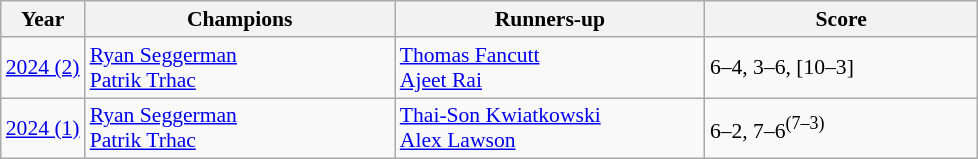<table class="wikitable" style="font-size:90%">
<tr>
<th>Year</th>
<th width="200">Champions</th>
<th width="200">Runners-up</th>
<th width="175">Score</th>
</tr>
<tr>
<td><a href='#'>2024 (2)</a></td>
<td> <a href='#'>Ryan Seggerman</a><br> <a href='#'>Patrik Trhac</a></td>
<td> <a href='#'>Thomas Fancutt</a><br> <a href='#'>Ajeet Rai</a></td>
<td>6–4, 3–6, [10–3]</td>
</tr>
<tr>
<td><a href='#'>2024 (1)</a></td>
<td> <a href='#'>Ryan Seggerman</a><br> <a href='#'>Patrik Trhac</a></td>
<td> <a href='#'>Thai-Son Kwiatkowski</a><br> <a href='#'>Alex Lawson</a></td>
<td>6–2, 7–6<sup>(7–3)</sup></td>
</tr>
</table>
